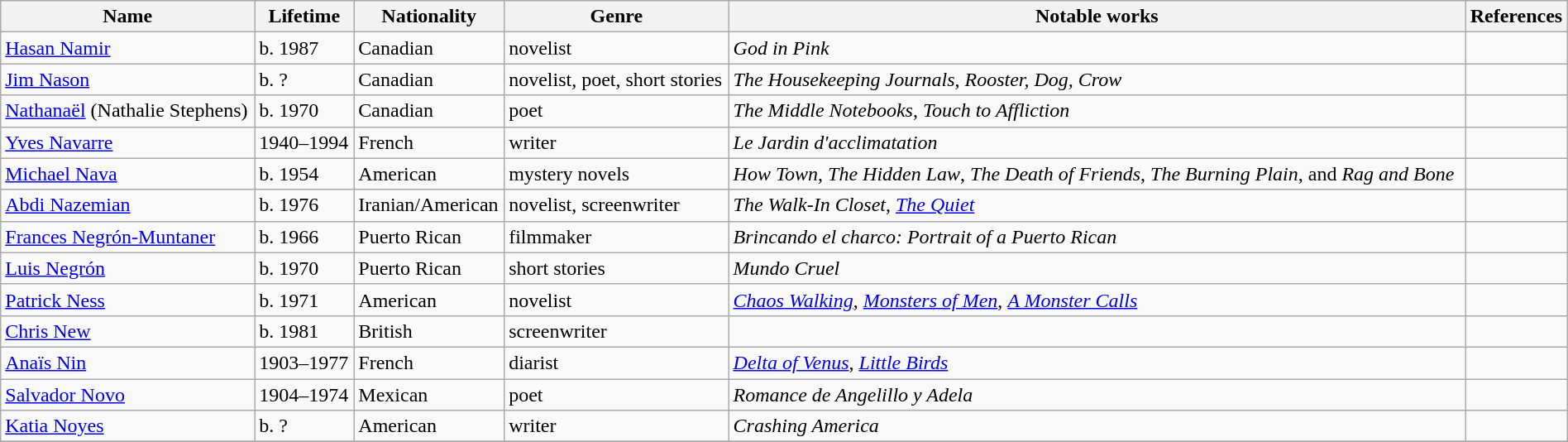<table class="wikitable" style="width:100%;">
<tr>
<th>Name</th>
<th>Lifetime</th>
<th>Nationality</th>
<th>Genre</th>
<th>Notable works</th>
<th>References</th>
</tr>
<tr>
<td><a href='#'>Hasan Namir</a></td>
<td>b. 1987</td>
<td>Canadian</td>
<td>novelist</td>
<td><em>God in Pink</em></td>
<td></td>
</tr>
<tr>
<td><a href='#'>Jim Nason</a></td>
<td>b. ?</td>
<td>Canadian</td>
<td>novelist, poet, short stories</td>
<td><em>The Housekeeping Journals</em>, <em>Rooster, Dog, Crow</em></td>
<td></td>
</tr>
<tr>
<td><a href='#'>Nathanaël</a> (Nathalie Stephens)</td>
<td>b. 1970</td>
<td>Canadian</td>
<td>poet</td>
<td><em>The Middle Notebooks</em>, <em>Touch to Affliction</em></td>
<td></td>
</tr>
<tr>
<td><a href='#'>Yves Navarre</a></td>
<td>1940–1994</td>
<td>French</td>
<td>writer</td>
<td><em>Le Jardin d'acclimatation</em></td>
<td></td>
</tr>
<tr>
<td><a href='#'>Michael Nava</a></td>
<td>b. 1954</td>
<td>American</td>
<td>mystery novels</td>
<td><em>How Town</em>, <em>The Hidden Law</em>, <em>The Death of Friends</em>, <em>The Burning Plain</em>, and <em>Rag and Bone</em></td>
<td></td>
</tr>
<tr>
<td><a href='#'>Abdi Nazemian</a></td>
<td>b. 1976</td>
<td>Iranian/American</td>
<td>novelist, screenwriter</td>
<td><em>The Walk-In Closet</em>, <em><a href='#'>The Quiet</a></em></td>
<td></td>
</tr>
<tr>
<td><a href='#'>Frances Negrón-Muntaner</a></td>
<td>b. 1966</td>
<td>Puerto Rican</td>
<td>filmmaker</td>
<td><em>Brincando el charco: Portrait of a Puerto Rican</em></td>
<td></td>
</tr>
<tr>
<td><a href='#'>Luis Negrón</a></td>
<td>b. 1970</td>
<td>Puerto Rican</td>
<td>short stories</td>
<td><em>Mundo Cruel</em></td>
<td></td>
</tr>
<tr>
<td><a href='#'>Patrick Ness</a></td>
<td>b. 1971</td>
<td>American</td>
<td>novelist</td>
<td><em><a href='#'>Chaos Walking</a></em>, <em><a href='#'>Monsters of Men</a></em>, <em><a href='#'>A Monster Calls</a></em></td>
<td></td>
</tr>
<tr>
<td><a href='#'>Chris New</a></td>
<td>b. 1981</td>
<td>British</td>
<td>screenwriter</td>
<td Ticking, Chicken, A Smallholding></td>
</tr>
<tr>
<td><a href='#'>Anaïs Nin</a></td>
<td>1903–1977</td>
<td>French</td>
<td>diarist</td>
<td><em><a href='#'>Delta of Venus</a></em>, <em><a href='#'>Little Birds</a></em></td>
<td></td>
</tr>
<tr>
<td><a href='#'>Salvador Novo</a></td>
<td>1904–1974</td>
<td>Mexican</td>
<td>poet</td>
<td><em>Romance de Angelillo y Adela</em></td>
<td></td>
</tr>
<tr>
<td><a href='#'>Katia Noyes</a></td>
<td>b. ?</td>
<td>American</td>
<td>writer</td>
<td><em>Crashing America</em></td>
<td></td>
</tr>
<tr>
</tr>
</table>
